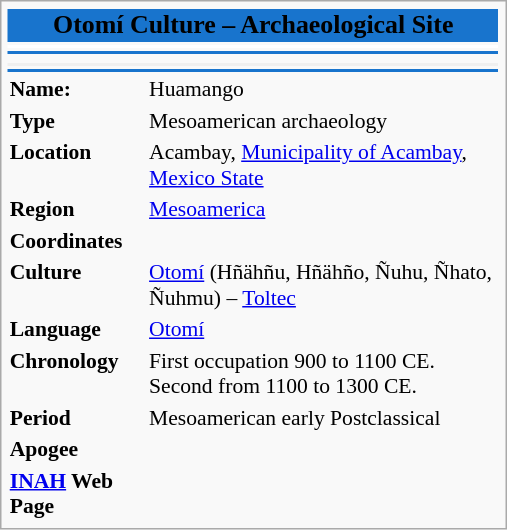<table class="infobox" style="font-size:90%; text-align:left; width:23.5em">
<tr>
<td colspan="3" bgcolor=#1874CD style="text-align: center; font-size: larger;"><span><strong> Otomí Culture – Archaeological Site</strong></span></td>
</tr>
<tr style="vertical-align: top; text-align: center;">
<td colspan=3 bgcolor="#FFFFFF" align="center"></td>
</tr>
<tr>
<td colspan="2" bgcolor=#1874CD></td>
</tr>
<tr>
<td colspan=2></td>
</tr>
<tr>
<td style="background:#efefef;"align="center" colspan="2"></td>
</tr>
<tr>
<td colspan="2" bgcolor=#1874CD></td>
</tr>
<tr>
<td><strong>Name:</strong></td>
<td><span> Huamango</span></td>
</tr>
<tr>
<td><strong>Type</strong></td>
<td>Mesoamerican archaeology</td>
</tr>
<tr>
<td><strong>Location</strong></td>
<td>Acambay, <a href='#'>Municipality of Acambay</a>, <a href='#'>Mexico State</a> <br></td>
</tr>
<tr>
<td><strong>Region</strong></td>
<td><a href='#'>Mesoamerica</a></td>
</tr>
<tr>
<td><strong>Coordinates</strong></td>
<td></td>
</tr>
<tr>
<td><strong>Culture</strong></td>
<td><a href='#'>Otomí</a> (Hñähñu, Hñähño, Ñuhu, Ñhato, Ñuhmu) – <a href='#'>Toltec</a></td>
</tr>
<tr>
<td><strong>Language</strong></td>
<td><a href='#'>Otomí</a></td>
</tr>
<tr>
<td><strong>Chronology</strong></td>
<td>First occupation 900 to 1100 CE. Second from 1100 to 1300 CE.</td>
</tr>
<tr>
<td><strong>Period</strong></td>
<td>Mesoamerican early Postclassical</td>
</tr>
<tr>
<td><strong>Apogee</strong></td>
<td></td>
</tr>
<tr>
<td><strong><a href='#'>INAH</a> Web Page</strong></td>
<td></td>
</tr>
</table>
